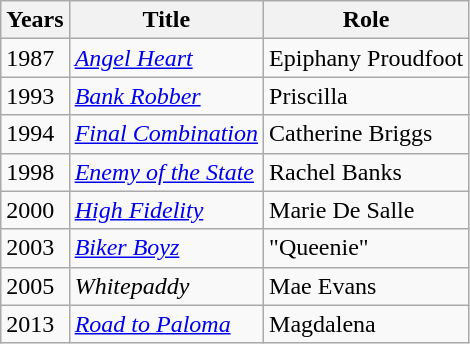<table class="wikitable sortable">
<tr>
<th scope="col">Years</th>
<th scope="col">Title</th>
<th scope="col">Role</th>
</tr>
<tr>
<td>1987</td>
<td><em><a href='#'>Angel Heart</a></em></td>
<td>Epiphany Proudfoot</td>
</tr>
<tr>
<td>1993</td>
<td><em><a href='#'>Bank Robber</a></em></td>
<td>Priscilla</td>
</tr>
<tr>
<td>1994</td>
<td><em><a href='#'>Final Combination</a></em></td>
<td>Catherine Briggs</td>
</tr>
<tr>
<td>1998</td>
<td><em><a href='#'>Enemy of the State</a></em></td>
<td>Rachel Banks</td>
</tr>
<tr>
<td>2000</td>
<td><em><a href='#'>High Fidelity</a></em></td>
<td>Marie De Salle</td>
</tr>
<tr>
<td>2003</td>
<td><em><a href='#'>Biker Boyz</a></em></td>
<td>"Queenie"</td>
</tr>
<tr>
<td>2005</td>
<td><em>Whitepaddy</em></td>
<td>Mae Evans</td>
</tr>
<tr>
<td>2013</td>
<td><em><a href='#'>Road to Paloma</a></em></td>
<td>Magdalena</td>
</tr>
</table>
